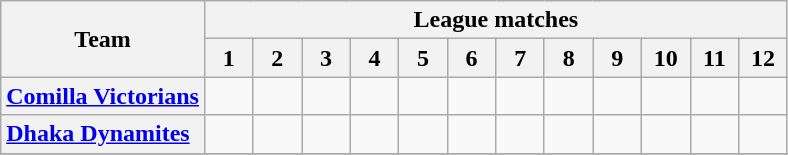<table class="wikitable">
<tr>
<th rowspan="2">Team</th>
<th colspan="14"><span>League matches</span></th>
</tr>
<tr>
<th width=25>1</th>
<th width=25>2</th>
<th width=25>3</th>
<th width=25>4</th>
<th width=25>5</th>
<th width=25>6</th>
<th width=25>7</th>
<th width=25>8</th>
<th width=25>9</th>
<th width=25>10</th>
<th width=25>11</th>
<th width=25>12</th>
</tr>
<tr>
<th style="text-align:left;"><a href='#'>Comilla Victorians</a></th>
<td></td>
<td></td>
<td></td>
<td></td>
<td></td>
<td></td>
<td></td>
<td></td>
<td></td>
<td></td>
<td></td>
<td></td>
</tr>
<tr>
<th style="text-align:left;"><a href='#'>Dhaka Dynamites</a></th>
<td></td>
<td></td>
<td></td>
<td></td>
<td></td>
<td></td>
<td></td>
<td></td>
<td></td>
<td></td>
<td></td>
<td></td>
</tr>
<tr>
</tr>
</table>
